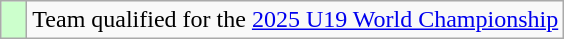<table class="wikitable" style="text-align: center;">
<tr>
<td width=10px bgcolor=#ccffcc></td>
<td>Team qualified for the <a href='#'>2025 U19 World Championship</a></td>
</tr>
</table>
